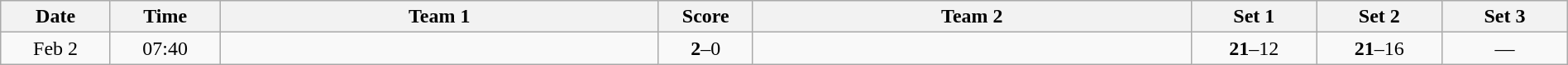<table class="wikitable" width="100%">
<tr>
<th style="width:7%">Date</th>
<th style="width:7%">Time</th>
<th style="width:28%">Team 1</th>
<th style="width:6%">Score</th>
<th style="width:28%">Team 2</th>
<th style="width:8%">Set 1</th>
<th style="width:8%">Set 2</th>
<th style="width:8%">Set 3</th>
</tr>
<tr>
<td style="text-align:center">Feb 2</td>
<td style="text-align:center">07:40</td>
<td style="text-align:right"><strong></strong></td>
<td style="text-align:center"><strong>2</strong>–0</td>
<td style="text-align:left"></td>
<td style="text-align:center"><strong>21</strong>–12</td>
<td style="text-align:center"><strong>21</strong>–16</td>
<td style="text-align:center">—</td>
</tr>
</table>
